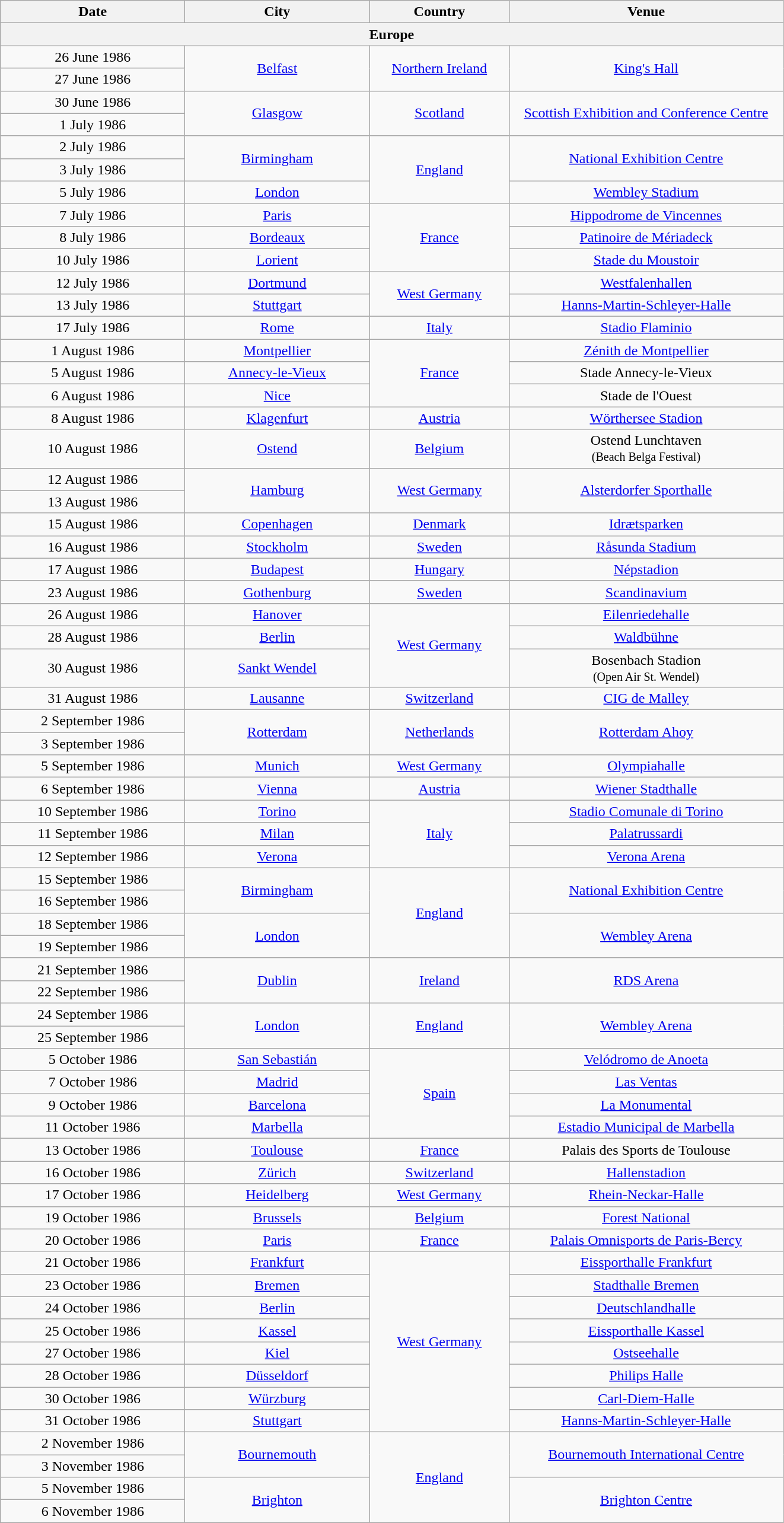<table class="wikitable" style="text-align:center;">
<tr>
<th width="200">Date</th>
<th width="200">City</th>
<th width="150">Country</th>
<th width="300">Venue</th>
</tr>
<tr>
<th colspan="4">Europe</th>
</tr>
<tr>
<td>26 June 1986</td>
<td rowspan="2"><a href='#'>Belfast</a></td>
<td rowspan="2"><a href='#'>Northern Ireland</a></td>
<td rowspan="2"><a href='#'>King's Hall</a></td>
</tr>
<tr>
<td>27 June 1986</td>
</tr>
<tr>
<td>30 June 1986</td>
<td rowspan="2"><a href='#'>Glasgow</a></td>
<td rowspan="2"><a href='#'>Scotland</a></td>
<td rowspan="2"><a href='#'>Scottish Exhibition and Conference Centre</a></td>
</tr>
<tr>
<td>1 July 1986</td>
</tr>
<tr>
<td>2 July 1986</td>
<td rowspan="2"><a href='#'>Birmingham</a></td>
<td rowspan="3"><a href='#'>England</a></td>
<td rowspan="2"><a href='#'>National Exhibition Centre</a></td>
</tr>
<tr>
<td>3 July 1986</td>
</tr>
<tr>
<td>5 July 1986</td>
<td><a href='#'>London</a></td>
<td><a href='#'>Wembley Stadium</a></td>
</tr>
<tr>
<td>7 July 1986</td>
<td><a href='#'>Paris</a></td>
<td rowspan="3"><a href='#'>France</a></td>
<td><a href='#'>Hippodrome de Vincennes</a></td>
</tr>
<tr>
<td>8 July 1986</td>
<td><a href='#'>Bordeaux</a></td>
<td><a href='#'>Patinoire de Mériadeck</a></td>
</tr>
<tr>
<td>10 July 1986</td>
<td><a href='#'>Lorient</a></td>
<td><a href='#'>Stade du Moustoir</a></td>
</tr>
<tr>
<td>12 July 1986</td>
<td><a href='#'>Dortmund</a></td>
<td rowspan="2"><a href='#'>West Germany</a></td>
<td><a href='#'>Westfalenhallen</a></td>
</tr>
<tr>
<td>13 July 1986</td>
<td><a href='#'>Stuttgart</a></td>
<td><a href='#'>Hanns-Martin-Schleyer-Halle</a></td>
</tr>
<tr>
<td>17 July 1986</td>
<td><a href='#'>Rome</a></td>
<td><a href='#'>Italy</a></td>
<td><a href='#'>Stadio Flaminio</a></td>
</tr>
<tr>
<td>1 August 1986</td>
<td><a href='#'>Montpellier</a></td>
<td rowspan="3"><a href='#'>France</a></td>
<td><a href='#'>Zénith de Montpellier</a></td>
</tr>
<tr>
<td>5 August 1986</td>
<td><a href='#'>Annecy-le-Vieux</a></td>
<td>Stade Annecy-le-Vieux</td>
</tr>
<tr>
<td>6 August 1986</td>
<td><a href='#'>Nice</a></td>
<td>Stade de l'Ouest</td>
</tr>
<tr>
<td>8 August 1986</td>
<td><a href='#'>Klagenfurt</a></td>
<td><a href='#'>Austria</a></td>
<td><a href='#'>Wörthersee Stadion</a></td>
</tr>
<tr>
<td>10 August 1986</td>
<td><a href='#'>Ostend</a></td>
<td><a href='#'>Belgium</a></td>
<td>Ostend Lunchtaven<br><small>(Beach Belga Festival)</small></td>
</tr>
<tr>
<td>12 August 1986</td>
<td rowspan="2"><a href='#'>Hamburg</a></td>
<td rowspan="2"><a href='#'>West Germany</a></td>
<td rowspan="2"><a href='#'>Alsterdorfer Sporthalle</a></td>
</tr>
<tr>
<td>13 August 1986</td>
</tr>
<tr>
<td>15 August 1986</td>
<td><a href='#'>Copenhagen</a></td>
<td><a href='#'>Denmark</a></td>
<td><a href='#'>Idrætsparken</a></td>
</tr>
<tr>
<td>16 August 1986</td>
<td><a href='#'>Stockholm</a></td>
<td><a href='#'>Sweden</a></td>
<td><a href='#'>Råsunda Stadium</a></td>
</tr>
<tr>
<td>17 August 1986</td>
<td><a href='#'>Budapest</a></td>
<td><a href='#'>Hungary</a></td>
<td><a href='#'>Népstadion</a></td>
</tr>
<tr>
<td>23 August 1986</td>
<td><a href='#'>Gothenburg</a></td>
<td><a href='#'>Sweden</a></td>
<td><a href='#'>Scandinavium</a></td>
</tr>
<tr>
<td>26 August 1986</td>
<td><a href='#'>Hanover</a></td>
<td rowspan="3"><a href='#'>West Germany</a></td>
<td><a href='#'>Eilenriedehalle</a></td>
</tr>
<tr>
<td>28 August 1986</td>
<td><a href='#'>Berlin</a></td>
<td><a href='#'>Waldbühne</a></td>
</tr>
<tr>
<td>30 August 1986</td>
<td><a href='#'>Sankt Wendel</a></td>
<td>Bosenbach Stadion<br><small>(Open Air St. Wendel)</small></td>
</tr>
<tr>
<td>31 August 1986</td>
<td><a href='#'>Lausanne</a></td>
<td><a href='#'>Switzerland</a></td>
<td><a href='#'>CIG de Malley</a></td>
</tr>
<tr>
<td>2 September 1986</td>
<td rowspan="2"><a href='#'>Rotterdam</a></td>
<td rowspan="2"><a href='#'>Netherlands</a></td>
<td rowspan="2"><a href='#'>Rotterdam Ahoy</a></td>
</tr>
<tr>
<td>3 September 1986</td>
</tr>
<tr>
<td>5 September 1986</td>
<td><a href='#'>Munich</a></td>
<td><a href='#'>West Germany</a></td>
<td><a href='#'>Olympiahalle</a></td>
</tr>
<tr>
<td>6 September 1986</td>
<td><a href='#'>Vienna</a></td>
<td><a href='#'>Austria</a></td>
<td><a href='#'>Wiener Stadthalle</a></td>
</tr>
<tr>
<td>10 September 1986</td>
<td><a href='#'>Torino</a></td>
<td rowspan="3"><a href='#'>Italy</a></td>
<td><a href='#'>Stadio Comunale di Torino</a></td>
</tr>
<tr>
<td>11 September 1986</td>
<td><a href='#'>Milan</a></td>
<td><a href='#'>Palatrussardi</a></td>
</tr>
<tr>
<td>12 September 1986</td>
<td><a href='#'>Verona</a></td>
<td><a href='#'>Verona Arena</a></td>
</tr>
<tr>
<td>15 September 1986</td>
<td rowspan="2"><a href='#'>Birmingham</a></td>
<td rowspan="4"><a href='#'>England</a></td>
<td rowspan="2"><a href='#'>National Exhibition Centre</a></td>
</tr>
<tr>
<td>16 September 1986</td>
</tr>
<tr>
<td>18 September 1986</td>
<td rowspan="2"><a href='#'>London</a></td>
<td rowspan="2"><a href='#'>Wembley Arena</a></td>
</tr>
<tr>
<td>19 September 1986</td>
</tr>
<tr>
<td>21 September 1986</td>
<td rowspan="2"><a href='#'>Dublin</a></td>
<td rowspan="2"><a href='#'>Ireland</a></td>
<td rowspan="2"><a href='#'>RDS Arena</a></td>
</tr>
<tr>
<td>22 September 1986</td>
</tr>
<tr>
<td>24 September 1986</td>
<td rowspan="2"><a href='#'>London</a></td>
<td rowspan="2"><a href='#'>England</a></td>
<td rowspan="2"><a href='#'>Wembley Arena</a></td>
</tr>
<tr>
<td>25 September 1986</td>
</tr>
<tr>
<td>5 October 1986</td>
<td><a href='#'>San Sebastián</a></td>
<td rowspan="4"><a href='#'>Spain</a></td>
<td><a href='#'>Velódromo de Anoeta</a></td>
</tr>
<tr>
<td>7 October 1986</td>
<td><a href='#'>Madrid</a></td>
<td><a href='#'>Las Ventas</a></td>
</tr>
<tr>
<td>9 October 1986</td>
<td><a href='#'>Barcelona</a></td>
<td><a href='#'>La Monumental</a></td>
</tr>
<tr>
<td>11 October 1986</td>
<td><a href='#'>Marbella</a></td>
<td><a href='#'>Estadio Municipal de Marbella</a></td>
</tr>
<tr>
<td>13 October 1986</td>
<td><a href='#'>Toulouse</a></td>
<td><a href='#'>France</a></td>
<td>Palais des Sports de Toulouse</td>
</tr>
<tr>
<td>16 October 1986</td>
<td><a href='#'>Zürich</a></td>
<td><a href='#'>Switzerland</a></td>
<td><a href='#'>Hallenstadion</a></td>
</tr>
<tr>
<td>17 October 1986</td>
<td><a href='#'>Heidelberg</a></td>
<td><a href='#'>West Germany</a></td>
<td><a href='#'>Rhein-Neckar-Halle</a></td>
</tr>
<tr>
<td>19 October 1986</td>
<td><a href='#'>Brussels</a></td>
<td><a href='#'>Belgium</a></td>
<td><a href='#'>Forest National</a></td>
</tr>
<tr>
<td>20 October 1986</td>
<td><a href='#'>Paris</a></td>
<td><a href='#'>France</a></td>
<td><a href='#'>Palais Omnisports de Paris-Bercy</a></td>
</tr>
<tr>
<td>21 October 1986</td>
<td><a href='#'>Frankfurt</a></td>
<td rowspan="8"><a href='#'>West Germany</a></td>
<td><a href='#'>Eissporthalle Frankfurt</a></td>
</tr>
<tr>
<td>23 October 1986</td>
<td><a href='#'>Bremen</a></td>
<td><a href='#'>Stadthalle Bremen</a></td>
</tr>
<tr>
<td>24 October 1986</td>
<td><a href='#'>Berlin</a></td>
<td><a href='#'>Deutschlandhalle</a></td>
</tr>
<tr>
<td>25 October 1986</td>
<td><a href='#'>Kassel</a></td>
<td><a href='#'>Eissporthalle Kassel</a></td>
</tr>
<tr>
<td>27 October 1986</td>
<td><a href='#'>Kiel</a></td>
<td><a href='#'>Ostseehalle</a></td>
</tr>
<tr>
<td>28 October 1986</td>
<td><a href='#'>Düsseldorf</a></td>
<td><a href='#'>Philips Halle</a></td>
</tr>
<tr>
<td>30 October 1986</td>
<td><a href='#'>Würzburg</a></td>
<td><a href='#'>Carl-Diem-Halle</a></td>
</tr>
<tr>
<td>31 October 1986</td>
<td><a href='#'>Stuttgart</a></td>
<td><a href='#'>Hanns-Martin-Schleyer-Halle</a></td>
</tr>
<tr>
<td>2 November 1986</td>
<td rowspan="2"><a href='#'>Bournemouth</a></td>
<td rowspan="4"><a href='#'>England</a></td>
<td rowspan="2"><a href='#'>Bournemouth International Centre</a></td>
</tr>
<tr>
<td>3 November 1986</td>
</tr>
<tr>
<td>5 November 1986</td>
<td rowspan="2"><a href='#'>Brighton</a></td>
<td rowspan="2"><a href='#'>Brighton Centre</a></td>
</tr>
<tr>
<td>6 November 1986</td>
</tr>
</table>
